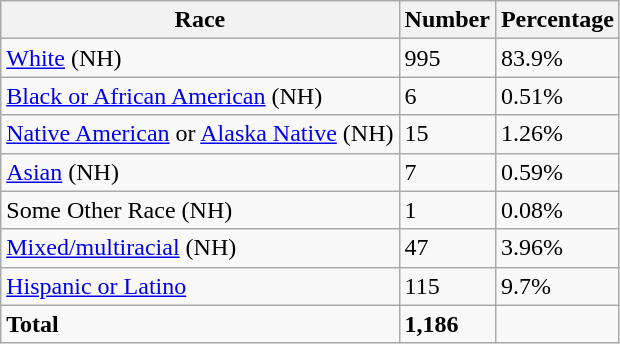<table class="wikitable">
<tr>
<th>Race</th>
<th>Number</th>
<th>Percentage</th>
</tr>
<tr>
<td><a href='#'>White</a> (NH)</td>
<td>995</td>
<td>83.9%</td>
</tr>
<tr>
<td><a href='#'>Black or African American</a> (NH)</td>
<td>6</td>
<td>0.51%</td>
</tr>
<tr>
<td><a href='#'>Native American</a> or <a href='#'>Alaska Native</a> (NH)</td>
<td>15</td>
<td>1.26%</td>
</tr>
<tr>
<td><a href='#'>Asian</a> (NH)</td>
<td>7</td>
<td>0.59%</td>
</tr>
<tr>
<td>Some Other Race (NH)</td>
<td>1</td>
<td>0.08%</td>
</tr>
<tr>
<td><a href='#'>Mixed/multiracial</a> (NH)</td>
<td>47</td>
<td>3.96%</td>
</tr>
<tr>
<td><a href='#'>Hispanic or Latino</a></td>
<td>115</td>
<td>9.7%</td>
</tr>
<tr>
<td><strong>Total</strong></td>
<td><strong>1,186</strong></td>
<td></td>
</tr>
</table>
